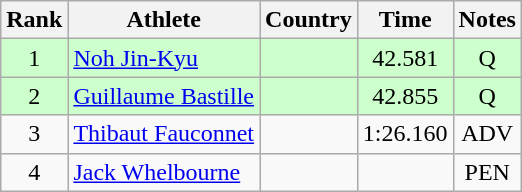<table class="wikitable sortable" style="text-align:center">
<tr>
<th>Rank</th>
<th>Athlete</th>
<th>Country</th>
<th>Time</th>
<th>Notes</th>
</tr>
<tr bgcolor=ccffcc>
<td>1</td>
<td align=left><a href='#'>Noh Jin-Kyu</a></td>
<td align=left></td>
<td>42.581</td>
<td>Q</td>
</tr>
<tr bgcolor=ccffcc>
<td>2</td>
<td align=left><a href='#'>Guillaume Bastille</a></td>
<td align=left></td>
<td>42.855</td>
<td>Q</td>
</tr>
<tr>
<td>3</td>
<td align=left><a href='#'>Thibaut Fauconnet</a></td>
<td align=left></td>
<td>1:26.160</td>
<td>ADV</td>
</tr>
<tr>
<td>4</td>
<td align=left><a href='#'>Jack Whelbourne</a></td>
<td align=left></td>
<td></td>
<td>PEN</td>
</tr>
</table>
